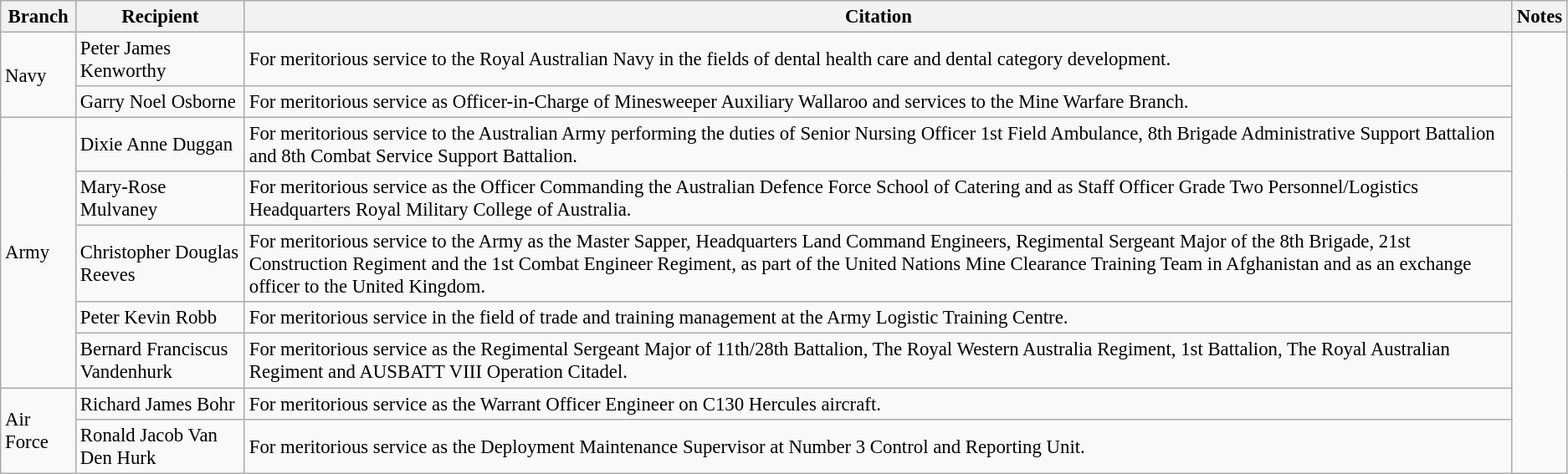<table class="wikitable" style="font-size:95%;">
<tr>
<th>Branch</th>
<th>Recipient</th>
<th>Citation</th>
<th>Notes</th>
</tr>
<tr>
<td rowspan=2>Navy</td>
<td> Peter James Kenworthy</td>
<td>For meritorious service to the Royal Australian Navy in the fields of dental health care and dental category development.</td>
<td rowspan=9></td>
</tr>
<tr>
<td> Garry Noel Osborne</td>
<td>For meritorious service as Officer-in-Charge of Minesweeper Auxiliary Wallaroo and services to the Mine Warfare Branch.</td>
</tr>
<tr>
<td rowspan=5>Army</td>
<td> Dixie Anne Duggan</td>
<td>For meritorious service to the Australian Army performing the duties of Senior Nursing Officer 1st Field Ambulance, 8th Brigade Administrative Support Battalion and 8th Combat Service Support Battalion.</td>
</tr>
<tr>
<td> Mary-Rose Mulvaney</td>
<td>For meritorious service as the Officer Commanding the Australian Defence Force School of Catering and as Staff Officer Grade Two Personnel/Logistics Headquarters Royal Military College of Australia.</td>
</tr>
<tr>
<td> Christopher Douglas Reeves</td>
<td>For meritorious service to the Army as the Master Sapper, Headquarters Land Command Engineers, Regimental Sergeant Major of the 8th Brigade, 21st Construction Regiment and the 1st Combat Engineer Regiment, as part of the United Nations Mine Clearance Training Team in Afghanistan and as an exchange officer to the United Kingdom.</td>
</tr>
<tr>
<td> Peter Kevin Robb</td>
<td>For meritorious service in the field of trade and training management at the Army Logistic Training Centre.</td>
</tr>
<tr>
<td> Bernard Franciscus Vandenhurk</td>
<td>For meritorious service as the Regimental Sergeant Major of 11th/28th Battalion, The Royal Western Australia Regiment, 1st Battalion, The Royal Australian Regiment and AUSBATT VIII Operation Citadel.</td>
</tr>
<tr>
<td rowspan=2>Air Force</td>
<td> Richard James Bohr </td>
<td>For meritorious service as the Warrant Officer Engineer on C130 Hercules aircraft.</td>
</tr>
<tr>
<td> Ronald Jacob Van Den Hurk</td>
<td>For meritorious service as the Deployment Maintenance Supervisor at Number 3 Control and Reporting Unit.</td>
</tr>
</table>
